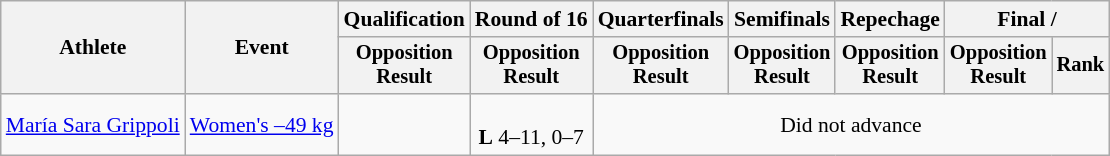<table class=wikitable style=font-size:90%;text-align:center>
<tr>
<th rowspan=2>Athlete</th>
<th rowspan=2>Event</th>
<th>Qualification</th>
<th>Round of 16</th>
<th>Quarterfinals</th>
<th>Semifinals</th>
<th>Repechage</th>
<th colspan=2>Final / </th>
</tr>
<tr style=font-size:95%>
<th>Opposition<br>Result</th>
<th>Opposition<br>Result</th>
<th>Opposition<br>Result</th>
<th>Opposition<br>Result</th>
<th>Opposition<br>Result</th>
<th>Opposition<br>Result</th>
<th>Rank</th>
</tr>
<tr>
<td align=left><a href='#'>María Sara Grippoli</a></td>
<td align=left><a href='#'>Women's –49 kg</a></td>
<td></td>
<td><br><strong>L</strong> 4–11, 0–7</td>
<td colspan=5>Did not advance</td>
</tr>
</table>
